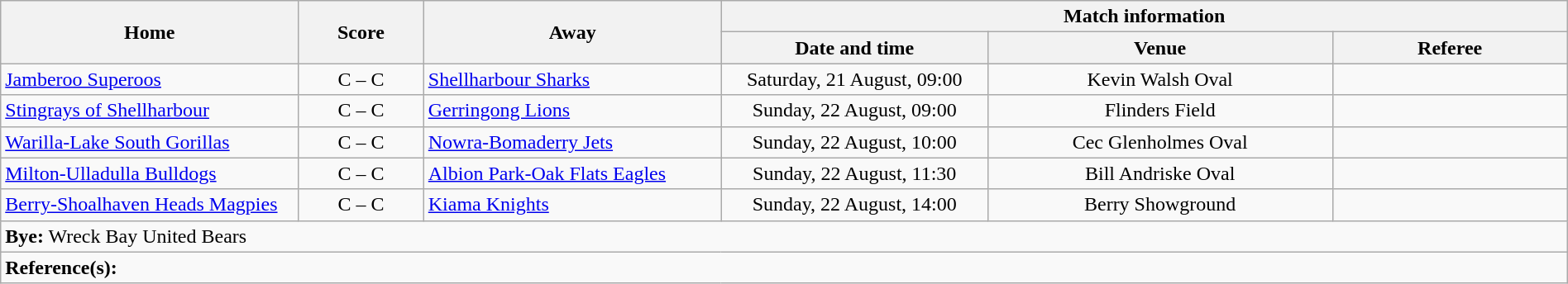<table class="wikitable" width="100% text-align:center;">
<tr>
<th rowspan="2" width="19%">Home</th>
<th rowspan="2" width="8%">Score</th>
<th rowspan="2" width="19%">Away</th>
<th colspan="3">Match information</th>
</tr>
<tr bgcolor="#CCCCCC">
<th width="17%">Date and time</th>
<th width="22%">Venue</th>
<th>Referee</th>
</tr>
<tr>
<td> <a href='#'>Jamberoo Superoos</a></td>
<td style="text-align:center;">C – C</td>
<td> <a href='#'>Shellharbour Sharks</a></td>
<td style="text-align:center;">Saturday, 21 August, 09:00</td>
<td style="text-align:center;">Kevin Walsh Oval</td>
<td style="text-align:center;"></td>
</tr>
<tr>
<td> <a href='#'>Stingrays of Shellharbour</a></td>
<td style="text-align:center;">C – C</td>
<td> <a href='#'>Gerringong Lions</a></td>
<td style="text-align:center;">Sunday, 22 August, 09:00</td>
<td style="text-align:center;">Flinders Field</td>
<td style="text-align:center;"></td>
</tr>
<tr>
<td> <a href='#'>Warilla-Lake South Gorillas</a></td>
<td style="text-align:center;">C – C</td>
<td> <a href='#'>Nowra-Bomaderry Jets</a></td>
<td style="text-align:center;">Sunday, 22 August, 10:00</td>
<td style="text-align:center;">Cec Glenholmes Oval</td>
<td style="text-align:center;"></td>
</tr>
<tr>
<td> <a href='#'>Milton-Ulladulla Bulldogs</a></td>
<td style="text-align:center;">C – C</td>
<td> <a href='#'>Albion Park-Oak Flats Eagles</a></td>
<td style="text-align:center;">Sunday, 22 August, 11:30</td>
<td style="text-align:center;">Bill Andriske Oval</td>
<td style="text-align:center;"></td>
</tr>
<tr>
<td> <a href='#'>Berry-Shoalhaven Heads Magpies</a></td>
<td style="text-align:center;">C – C</td>
<td> <a href='#'>Kiama Knights</a></td>
<td style="text-align:center;">Sunday, 22 August, 14:00</td>
<td style="text-align:center;">Berry Showground</td>
<td style="text-align:center;"></td>
</tr>
<tr>
<td colspan="6"><strong>Bye:</strong>  Wreck Bay United Bears</td>
</tr>
<tr>
<td colspan="6"><strong>Reference(s):</strong></td>
</tr>
</table>
